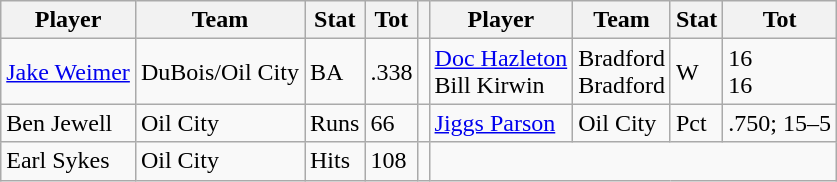<table class="wikitable">
<tr>
<th>Player</th>
<th>Team</th>
<th>Stat</th>
<th>Tot</th>
<th></th>
<th>Player</th>
<th>Team</th>
<th>Stat</th>
<th>Tot</th>
</tr>
<tr>
<td><a href='#'>Jake Weimer</a></td>
<td>DuBois/Oil City</td>
<td>BA</td>
<td>.338</td>
<td></td>
<td><a href='#'>Doc Hazleton</a><br>Bill Kirwin<br></td>
<td>Bradford<br>Bradford</td>
<td>W</td>
<td>16<br>16</td>
</tr>
<tr>
<td>Ben Jewell</td>
<td>Oil City</td>
<td>Runs</td>
<td>66</td>
<td></td>
<td><a href='#'>Jiggs Parson</a></td>
<td>Oil City</td>
<td>Pct</td>
<td>.750; 15–5</td>
</tr>
<tr>
<td>Earl Sykes</td>
<td>Oil City</td>
<td>Hits</td>
<td>108</td>
<td></td>
</tr>
</table>
